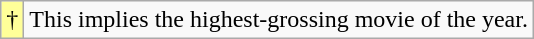<table class="wikitable">
<tr>
<td style="background-color:#FFFF99"align="center">†</td>
<td>This implies the highest-grossing movie of the year.</td>
</tr>
</table>
